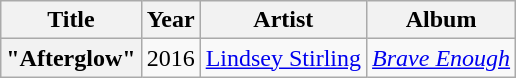<table class="wikitable plainrowheaders" style="text-align:center;">
<tr>
<th scope="col">Title</th>
<th scope="col">Year</th>
<th scope="col">Artist</th>
<th scope="col">Album</th>
</tr>
<tr>
<th scope="row">"Afterglow"</th>
<td>2016</td>
<td><a href='#'>Lindsey Stirling</a></td>
<td><em><a href='#'>Brave Enough</a></em></td>
</tr>
</table>
